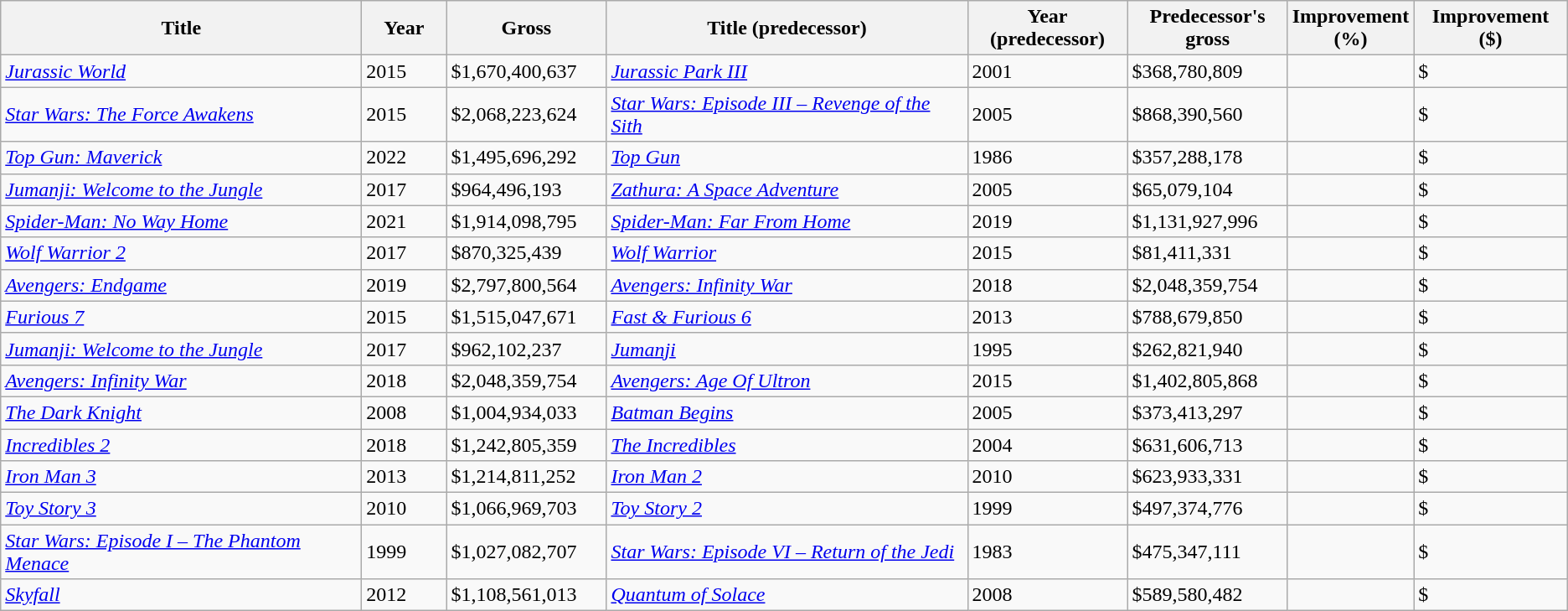<table class="sortable wikitable">
<tr>
<th align="left" width="280">Title</th>
<th align="left" width="60">Year</th>
<th align="left" width="120">Gross</th>
<th align="left" width="280">Title (predecessor)</th>
<th align="left" width="120">Year (predecessor)</th>
<th align="left" width="120">Predecessor's gross</th>
<th align="left" width="30">Improvement (%)</th>
<th>Improvement ($)</th>
</tr>
<tr>
<td align="left"><em><a href='#'>Jurassic World</a></em></td>
<td align="left">2015</td>
<td align="left">$1,670,400,637</td>
<td align="left"><em><a href='#'>Jurassic Park III</a></em></td>
<td align="left">2001</td>
<td align="left">$368,780,809</td>
<td align="left"></td>
<td align="left">$</td>
</tr>
<tr>
<td align="left"><em><a href='#'>Star Wars: The Force Awakens</a></em></td>
<td align="left">2015</td>
<td align="left">$2,068,223,624</td>
<td align="left"><em><a href='#'>Star Wars: Episode III – Revenge of the Sith</a></em></td>
<td align="left">2005</td>
<td align="left">$868,390,560</td>
<td align="left"></td>
<td align="left">$</td>
</tr>
<tr>
<td><em><a href='#'>Top Gun: Maverick</a></em></td>
<td align="left">2022</td>
<td align="left">$1,495,696,292</td>
<td align="left"><em><a href='#'>Top Gun</a></em></td>
<td align="left">1986</td>
<td align="left">$357,288,178</td>
<td align="left"></td>
<td align="left">$</td>
</tr>
<tr>
<td align="left"><em><a href='#'>Jumanji: Welcome to the Jungle</a></em></td>
<td align="left">2017</td>
<td align="left">$964,496,193</td>
<td align="left"><em><a href='#'>Zathura: A Space Adventure</a></em></td>
<td align="left">2005</td>
<td align="left">$65,079,104</td>
<td align="left"></td>
<td align="left">$</td>
</tr>
<tr>
<td><em><a href='#'>Spider-Man: No Way Home</a></em></td>
<td>2021</td>
<td>$1,914,098,795</td>
<td><em><a href='#'>Spider-Man: Far From Home</a></em></td>
<td>2019</td>
<td>$1,131,927,996</td>
<td></td>
<td>$</td>
</tr>
<tr>
<td align="left"><em><a href='#'>Wolf Warrior 2</a></em></td>
<td align="left">2017</td>
<td align="left">$870,325,439</td>
<td align="left"><em><a href='#'>Wolf Warrior</a></em></td>
<td align="left">2015</td>
<td align="left">$81,411,331</td>
<td align="left"></td>
<td align="left">$</td>
</tr>
<tr>
<td align="left"><em><a href='#'>Avengers: Endgame</a></em></td>
<td align="left">2019</td>
<td align="left">$2,797,800,564</td>
<td align="left"><em><a href='#'>Avengers: Infinity War</a></em></td>
<td align="left">2018</td>
<td align="left">$2,048,359,754</td>
<td align="left"></td>
<td align="left">$</td>
</tr>
<tr>
<td align="left"><em><a href='#'>Furious 7</a></em></td>
<td align="left">2015</td>
<td align="left">$1,515,047,671</td>
<td align="left"><em><a href='#'>Fast & Furious 6</a></em></td>
<td align="left">2013</td>
<td align="left">$788,679,850</td>
<td align="left"></td>
<td align="left">$</td>
</tr>
<tr>
<td align="left"><em><a href='#'>Jumanji: Welcome to the Jungle</a></em></td>
<td align="left">2017</td>
<td align="left">$962,102,237</td>
<td align="left"><em><a href='#'>Jumanji</a></em></td>
<td align="left">1995</td>
<td align="left">$262,821,940</td>
<td align="left"></td>
<td align="left">$</td>
</tr>
<tr>
<td align="left"><em><a href='#'>Avengers: Infinity War</a></em></td>
<td align="left">2018</td>
<td align="left">$2,048,359,754</td>
<td align="left"><a href='#'><em>Avengers: Age Of Ultron</em></a></td>
<td align="left">2015</td>
<td align="left">$1,402,805,868</td>
<td align="left"></td>
<td align="left">$</td>
</tr>
<tr>
<td align="left"><em><a href='#'>The Dark Knight</a></em></td>
<td align="left">2008</td>
<td align="left">$1,004,934,033</td>
<td align="left"><em><a href='#'>Batman Begins</a></em></td>
<td align="left">2005</td>
<td align="left">$373,413,297</td>
<td align="left"></td>
<td align="left">$</td>
</tr>
<tr>
<td align="left"><em><a href='#'>Incredibles 2</a></em></td>
<td align="left">2018</td>
<td align="left">$1,242,805,359</td>
<td align="left"><em><a href='#'>The Incredibles</a></em></td>
<td align="left">2004</td>
<td align="left">$631,606,713</td>
<td align="left"></td>
<td align="left">$</td>
</tr>
<tr>
<td align="left"><em><a href='#'>Iron Man 3</a></em></td>
<td align="left">2013</td>
<td align="left">$1,214,811,252</td>
<td align="left"><em><a href='#'>Iron Man 2</a></em></td>
<td align="left">2010</td>
<td align="left">$623,933,331</td>
<td align="left"></td>
<td align="left">$</td>
</tr>
<tr>
<td align="left"><em><a href='#'>Toy Story 3</a></em></td>
<td align="left">2010</td>
<td align="left">$1,066,969,703</td>
<td align="left"><em><a href='#'>Toy Story 2</a></em></td>
<td align="left">1999</td>
<td align="left">$497,374,776</td>
<td align="left"></td>
<td align="left">$</td>
</tr>
<tr>
<td align="left"><em><a href='#'>Star Wars: Episode I – The Phantom Menace</a></em></td>
<td align="left">1999</td>
<td align="left">$1,027,082,707</td>
<td align="left"><em><a href='#'>Star Wars: Episode VI – Return of the Jedi</a></em></td>
<td align="left">1983</td>
<td align="left">$475,347,111</td>
<td align="left"></td>
<td align="left">$</td>
</tr>
<tr>
<td align="left"><em><a href='#'>Skyfall</a></em></td>
<td align="left">2012</td>
<td align="left">$1,108,561,013</td>
<td align="left"><em><a href='#'>Quantum of Solace</a></em></td>
<td align="left">2008</td>
<td align="left">$589,580,482</td>
<td align="left"></td>
<td align="left">$</td>
</tr>
</table>
